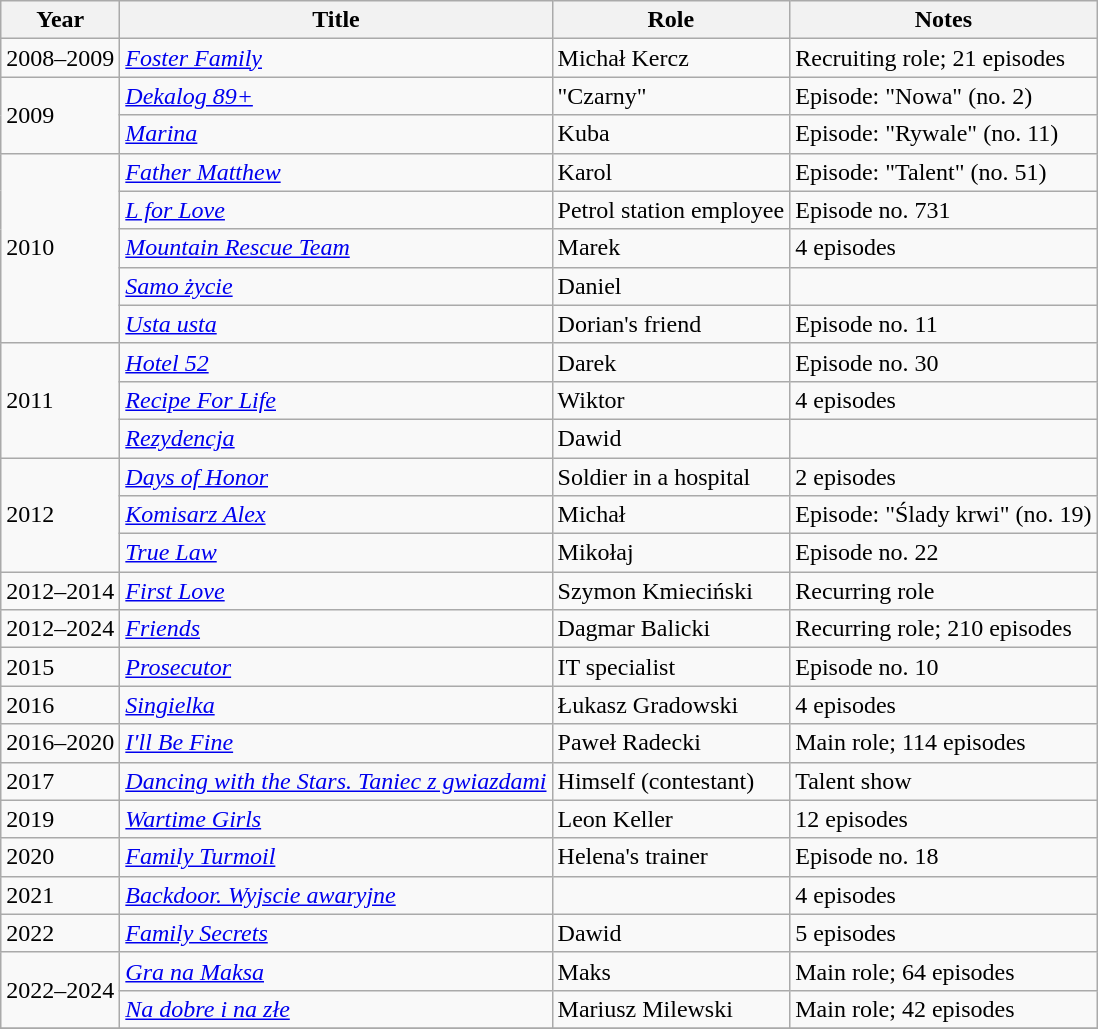<table class="wikitable plainrowheaders sortable">
<tr>
<th scope="col">Year</th>
<th scope="col">Title</th>
<th scope="col">Role</th>
<th scope="col" class="unsortable">Notes</th>
</tr>
<tr>
<td>2008–2009</td>
<td><em><a href='#'>Foster Family</a></em></td>
<td>Michał Kercz</td>
<td>Recruiting role; 21 episodes</td>
</tr>
<tr>
<td rowspan=2>2009</td>
<td><em><a href='#'>Dekalog 89+</a></em></td>
<td>"Czarny"</td>
<td>Episode: "Nowa" (no. 2)</td>
</tr>
<tr>
<td><em><a href='#'>Marina</a></em></td>
<td>Kuba</td>
<td>Episode: "Rywale" (no. 11)</td>
</tr>
<tr>
<td rowspan=5>2010</td>
<td><em><a href='#'>Father Matthew</a></em></td>
<td>Karol</td>
<td>Episode: "Talent" (no. 51)</td>
</tr>
<tr>
<td><em><a href='#'>L for Love</a></em></td>
<td>Petrol station employee</td>
<td>Episode no. 731</td>
</tr>
<tr>
<td><em><a href='#'>Mountain Rescue Team</a></em></td>
<td>Marek</td>
<td>4 episodes</td>
</tr>
<tr>
<td><em><a href='#'>Samo życie</a></em></td>
<td>Daniel</td>
<td></td>
</tr>
<tr>
<td><em><a href='#'>Usta usta</a></em></td>
<td>Dorian's friend</td>
<td>Episode no. 11</td>
</tr>
<tr>
<td rowspan=3>2011</td>
<td><em><a href='#'>Hotel 52</a></em></td>
<td>Darek</td>
<td>Episode no. 30</td>
</tr>
<tr>
<td><em><a href='#'>Recipe For Life</a></em></td>
<td>Wiktor</td>
<td>4 episodes</td>
</tr>
<tr>
<td><em><a href='#'>Rezydencja</a></em></td>
<td>Dawid</td>
<td></td>
</tr>
<tr>
<td rowspan=3>2012</td>
<td><em><a href='#'>Days of Honor</a></em></td>
<td>Soldier in a hospital</td>
<td>2 episodes</td>
</tr>
<tr>
<td><em><a href='#'>Komisarz Alex</a></em></td>
<td>Michał</td>
<td>Episode: "Ślady krwi" (no. 19)</td>
</tr>
<tr>
<td><em><a href='#'>True Law</a></em></td>
<td>Mikołaj</td>
<td>Episode no. 22</td>
</tr>
<tr>
<td>2012–2014</td>
<td><em><a href='#'>First Love</a></em></td>
<td>Szymon Kmieciński</td>
<td>Recurring role</td>
</tr>
<tr>
<td>2012–2024</td>
<td><em><a href='#'>Friends</a></em></td>
<td>Dagmar Balicki</td>
<td>Recurring role; 210 episodes</td>
</tr>
<tr>
<td>2015</td>
<td><em><a href='#'>Prosecutor</a></em></td>
<td>IT specialist</td>
<td>Episode no. 10</td>
</tr>
<tr>
<td>2016</td>
<td><em><a href='#'>Singielka</a></em></td>
<td>Łukasz Gradowski</td>
<td>4 episodes</td>
</tr>
<tr>
<td>2016–2020</td>
<td><em><a href='#'>I'll Be Fine</a></em></td>
<td>Paweł Radecki</td>
<td>Main role; 114 episodes</td>
</tr>
<tr>
<td>2017</td>
<td><em><a href='#'>Dancing with the Stars. Taniec z gwiazdami</a></em></td>
<td>Himself (contestant)</td>
<td>Talent show</td>
</tr>
<tr>
<td>2019</td>
<td><em><a href='#'>Wartime Girls</a></em></td>
<td>Leon Keller</td>
<td>12 episodes</td>
</tr>
<tr>
<td>2020</td>
<td><em><a href='#'>Family Turmoil</a></em></td>
<td>Helena's trainer</td>
<td>Episode no. 18</td>
</tr>
<tr>
<td>2021</td>
<td><em><a href='#'>Backdoor. Wyjscie awaryjne</a></em></td>
<td></td>
<td>4 episodes</td>
</tr>
<tr>
<td>2022</td>
<td><em><a href='#'>Family Secrets</a></em></td>
<td>Dawid</td>
<td>5 episodes</td>
</tr>
<tr>
<td rowspan=2>2022–2024</td>
<td><em><a href='#'>Gra na Maksa</a></em></td>
<td>Maks</td>
<td>Main role; 64 episodes</td>
</tr>
<tr>
<td><em><a href='#'>Na dobre i na złe</a></em></td>
<td>Mariusz Milewski</td>
<td>Main role; 42 episodes</td>
</tr>
<tr>
</tr>
</table>
